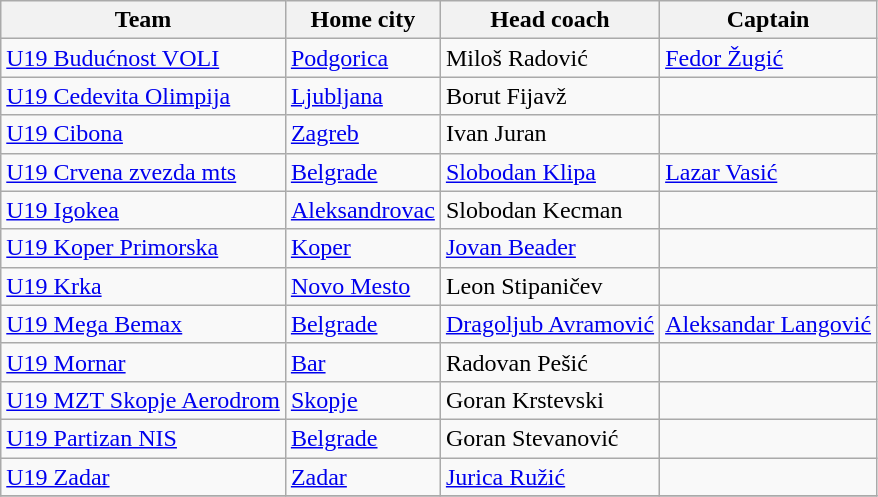<table class="wikitable sortable">
<tr>
<th>Team</th>
<th>Home city</th>
<th>Head coach</th>
<th>Captain</th>
</tr>
<tr>
<td><a href='#'>U19 Budućnost VOLI</a></td>
<td><a href='#'>Podgorica</a></td>
<td> Miloš Radović</td>
<td> <a href='#'>Fedor Žugić</a></td>
</tr>
<tr>
<td><a href='#'>U19 Cedevita Olimpija</a></td>
<td><a href='#'>Ljubljana</a></td>
<td> Borut Fijavž</td>
<td></td>
</tr>
<tr>
<td><a href='#'>U19 Cibona</a></td>
<td><a href='#'>Zagreb</a></td>
<td> Ivan Juran</td>
<td></td>
</tr>
<tr>
<td><a href='#'>U19 Crvena zvezda mts</a></td>
<td><a href='#'>Belgrade</a></td>
<td> <a href='#'>Slobodan Klipa</a></td>
<td> <a href='#'>Lazar Vasić</a></td>
</tr>
<tr>
<td><a href='#'>U19 Igokea</a></td>
<td><a href='#'>Aleksandrovac</a></td>
<td> Slobodan Kecman</td>
<td></td>
</tr>
<tr>
<td><a href='#'>U19 Koper Primorska</a></td>
<td><a href='#'>Koper</a></td>
<td> <a href='#'>Jovan Beader</a></td>
<td></td>
</tr>
<tr>
<td><a href='#'>U19 Krka</a></td>
<td><a href='#'>Novo Mesto</a></td>
<td> Leon Stipaničev</td>
<td></td>
</tr>
<tr>
<td><a href='#'>U19 Mega Bemax</a></td>
<td><a href='#'>Belgrade</a></td>
<td> <a href='#'>Dragoljub Avramović</a></td>
<td> <a href='#'>Aleksandar Langović</a></td>
</tr>
<tr>
<td><a href='#'>U19 Mornar</a></td>
<td><a href='#'>Bar</a></td>
<td> Radovan Pešić</td>
<td></td>
</tr>
<tr>
<td><a href='#'>U19 MZT Skopje Aerodrom</a></td>
<td><a href='#'>Skopje</a></td>
<td> Goran Krstevski</td>
<td></td>
</tr>
<tr>
<td><a href='#'>U19 Partizan NIS</a></td>
<td><a href='#'>Belgrade</a></td>
<td> Goran Stevanović</td>
<td></td>
</tr>
<tr>
<td><a href='#'>U19 Zadar</a></td>
<td><a href='#'>Zadar</a></td>
<td> <a href='#'>Jurica Ružić</a></td>
<td></td>
</tr>
<tr>
</tr>
</table>
